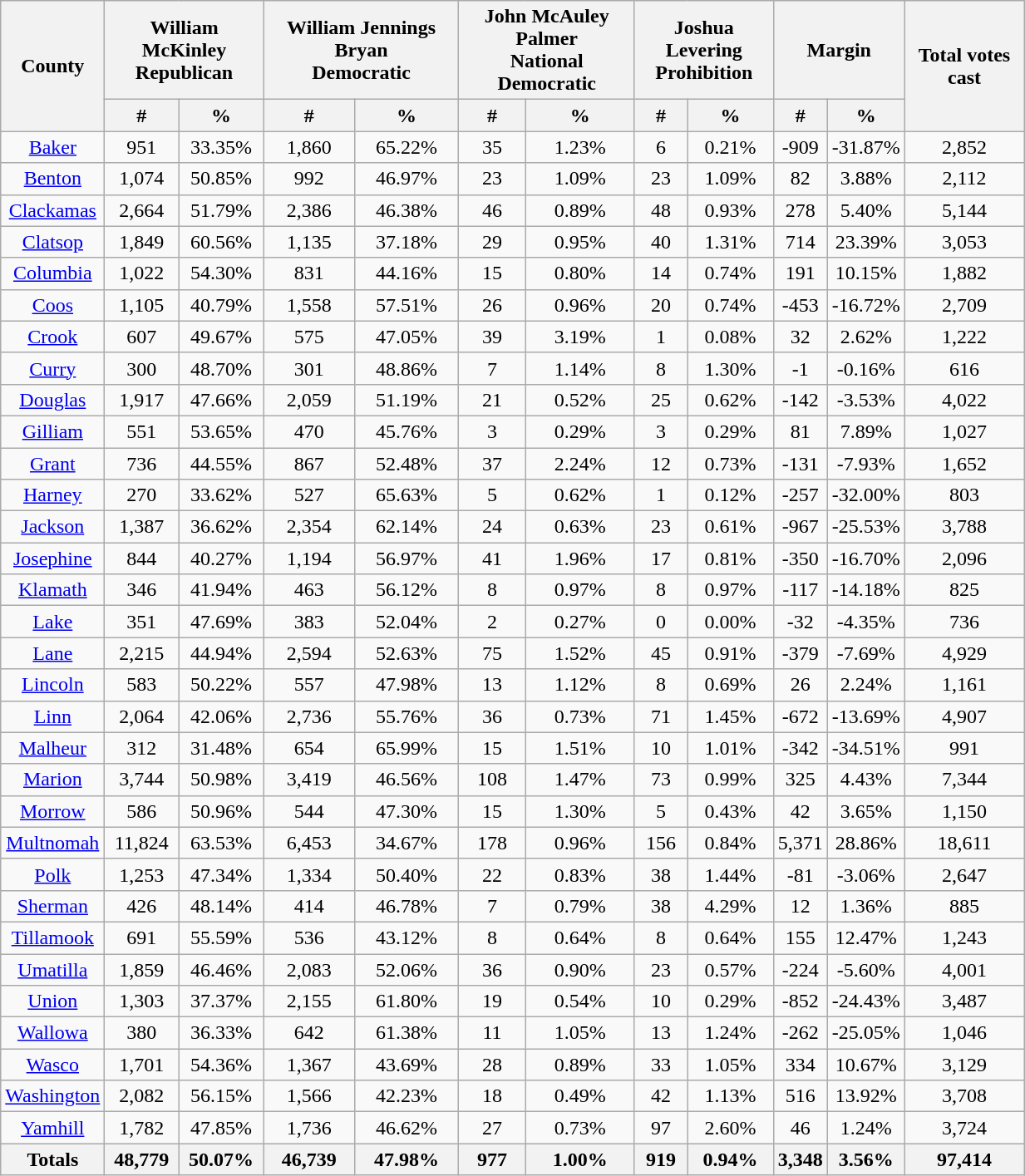<table width="65%"  class="wikitable sortable" style="text-align:center">
<tr>
<th style="text-align:center;" rowspan="2">County</th>
<th style="text-align:center;" colspan="2">William McKinley<br>Republican</th>
<th style="text-align:center;" colspan="2">William Jennings Bryan<br>Democratic</th>
<th style="text-align:center;" colspan="2">John McAuley Palmer<br>National Democratic</th>
<th style="text-align:center;" colspan="2">Joshua Levering<br>Prohibition</th>
<th style="text-align:center;" colspan="2">Margin</th>
<th style="text-align:center;" rowspan="2">Total votes cast</th>
</tr>
<tr>
<th style="text-align:center;" data-sort-type="number">#</th>
<th style="text-align:center;" data-sort-type="number">%</th>
<th style="text-align:center;" data-sort-type="number">#</th>
<th style="text-align:center;" data-sort-type="number">%</th>
<th style="text-align:center;" data-sort-type="number">#</th>
<th style="text-align:center;" data-sort-type="number">%</th>
<th style="text-align:center;" data-sort-type="number">#</th>
<th style="text-align:center;" data-sort-type="number">%</th>
<th style="text-align:center;" data-sort-type="number">#</th>
<th style="text-align:center;" data-sort-type="number">%</th>
</tr>
<tr style="text-align:center;">
<td><a href='#'>Baker</a></td>
<td>951</td>
<td>33.35%</td>
<td>1,860</td>
<td>65.22%</td>
<td>35</td>
<td>1.23%</td>
<td>6</td>
<td>0.21%</td>
<td>-909</td>
<td>-31.87%</td>
<td>2,852</td>
</tr>
<tr style="text-align:center;">
<td><a href='#'>Benton</a></td>
<td>1,074</td>
<td>50.85%</td>
<td>992</td>
<td>46.97%</td>
<td>23</td>
<td>1.09%</td>
<td>23</td>
<td>1.09%</td>
<td>82</td>
<td>3.88%</td>
<td>2,112</td>
</tr>
<tr style="text-align:center;">
<td><a href='#'>Clackamas</a></td>
<td>2,664</td>
<td>51.79%</td>
<td>2,386</td>
<td>46.38%</td>
<td>46</td>
<td>0.89%</td>
<td>48</td>
<td>0.93%</td>
<td>278</td>
<td>5.40%</td>
<td>5,144</td>
</tr>
<tr style="text-align:center;">
<td><a href='#'>Clatsop</a></td>
<td>1,849</td>
<td>60.56%</td>
<td>1,135</td>
<td>37.18%</td>
<td>29</td>
<td>0.95%</td>
<td>40</td>
<td>1.31%</td>
<td>714</td>
<td>23.39%</td>
<td>3,053</td>
</tr>
<tr style="text-align:center;">
<td><a href='#'>Columbia</a></td>
<td>1,022</td>
<td>54.30%</td>
<td>831</td>
<td>44.16%</td>
<td>15</td>
<td>0.80%</td>
<td>14</td>
<td>0.74%</td>
<td>191</td>
<td>10.15%</td>
<td>1,882</td>
</tr>
<tr style="text-align:center;">
<td><a href='#'>Coos</a></td>
<td>1,105</td>
<td>40.79%</td>
<td>1,558</td>
<td>57.51%</td>
<td>26</td>
<td>0.96%</td>
<td>20</td>
<td>0.74%</td>
<td>-453</td>
<td>-16.72%</td>
<td>2,709</td>
</tr>
<tr style="text-align:center;">
<td><a href='#'>Crook</a></td>
<td>607</td>
<td>49.67%</td>
<td>575</td>
<td>47.05%</td>
<td>39</td>
<td>3.19%</td>
<td>1</td>
<td>0.08%</td>
<td>32</td>
<td>2.62%</td>
<td>1,222</td>
</tr>
<tr style="text-align:center;">
<td><a href='#'>Curry</a></td>
<td>300</td>
<td>48.70%</td>
<td>301</td>
<td>48.86%</td>
<td>7</td>
<td>1.14%</td>
<td>8</td>
<td>1.30%</td>
<td>-1</td>
<td>-0.16%</td>
<td>616</td>
</tr>
<tr style="text-align:center;">
<td><a href='#'>Douglas</a></td>
<td>1,917</td>
<td>47.66%</td>
<td>2,059</td>
<td>51.19%</td>
<td>21</td>
<td>0.52%</td>
<td>25</td>
<td>0.62%</td>
<td>-142</td>
<td>-3.53%</td>
<td>4,022</td>
</tr>
<tr style="text-align:center;">
<td><a href='#'>Gilliam</a></td>
<td>551</td>
<td>53.65%</td>
<td>470</td>
<td>45.76%</td>
<td>3</td>
<td>0.29%</td>
<td>3</td>
<td>0.29%</td>
<td>81</td>
<td>7.89%</td>
<td>1,027</td>
</tr>
<tr style="text-align:center;">
<td><a href='#'>Grant</a></td>
<td>736</td>
<td>44.55%</td>
<td>867</td>
<td>52.48%</td>
<td>37</td>
<td>2.24%</td>
<td>12</td>
<td>0.73%</td>
<td>-131</td>
<td>-7.93%</td>
<td>1,652</td>
</tr>
<tr style="text-align:center;">
<td><a href='#'>Harney</a></td>
<td>270</td>
<td>33.62%</td>
<td>527</td>
<td>65.63%</td>
<td>5</td>
<td>0.62%</td>
<td>1</td>
<td>0.12%</td>
<td>-257</td>
<td>-32.00%</td>
<td>803</td>
</tr>
<tr style="text-align:center;">
<td><a href='#'>Jackson</a></td>
<td>1,387</td>
<td>36.62%</td>
<td>2,354</td>
<td>62.14%</td>
<td>24</td>
<td>0.63%</td>
<td>23</td>
<td>0.61%</td>
<td>-967</td>
<td>-25.53%</td>
<td>3,788</td>
</tr>
<tr style="text-align:center;">
<td><a href='#'>Josephine</a></td>
<td>844</td>
<td>40.27%</td>
<td>1,194</td>
<td>56.97%</td>
<td>41</td>
<td>1.96%</td>
<td>17</td>
<td>0.81%</td>
<td>-350</td>
<td>-16.70%</td>
<td>2,096</td>
</tr>
<tr style="text-align:center;">
<td><a href='#'>Klamath</a></td>
<td>346</td>
<td>41.94%</td>
<td>463</td>
<td>56.12%</td>
<td>8</td>
<td>0.97%</td>
<td>8</td>
<td>0.97%</td>
<td>-117</td>
<td>-14.18%</td>
<td>825</td>
</tr>
<tr style="text-align:center;">
<td><a href='#'>Lake</a></td>
<td>351</td>
<td>47.69%</td>
<td>383</td>
<td>52.04%</td>
<td>2</td>
<td>0.27%</td>
<td>0</td>
<td>0.00%</td>
<td>-32</td>
<td>-4.35%</td>
<td>736</td>
</tr>
<tr style="text-align:center;">
<td><a href='#'>Lane</a></td>
<td>2,215</td>
<td>44.94%</td>
<td>2,594</td>
<td>52.63%</td>
<td>75</td>
<td>1.52%</td>
<td>45</td>
<td>0.91%</td>
<td>-379</td>
<td>-7.69%</td>
<td>4,929</td>
</tr>
<tr style="text-align:center;">
<td><a href='#'>Lincoln</a></td>
<td>583</td>
<td>50.22%</td>
<td>557</td>
<td>47.98%</td>
<td>13</td>
<td>1.12%</td>
<td>8</td>
<td>0.69%</td>
<td>26</td>
<td>2.24%</td>
<td>1,161</td>
</tr>
<tr style="text-align:center;">
<td><a href='#'>Linn</a></td>
<td>2,064</td>
<td>42.06%</td>
<td>2,736</td>
<td>55.76%</td>
<td>36</td>
<td>0.73%</td>
<td>71</td>
<td>1.45%</td>
<td>-672</td>
<td>-13.69%</td>
<td>4,907</td>
</tr>
<tr style="text-align:center;">
<td><a href='#'>Malheur</a></td>
<td>312</td>
<td>31.48%</td>
<td>654</td>
<td>65.99%</td>
<td>15</td>
<td>1.51%</td>
<td>10</td>
<td>1.01%</td>
<td>-342</td>
<td>-34.51%</td>
<td>991</td>
</tr>
<tr style="text-align:center;">
<td><a href='#'>Marion</a></td>
<td>3,744</td>
<td>50.98%</td>
<td>3,419</td>
<td>46.56%</td>
<td>108</td>
<td>1.47%</td>
<td>73</td>
<td>0.99%</td>
<td>325</td>
<td>4.43%</td>
<td>7,344</td>
</tr>
<tr style="text-align:center;">
<td><a href='#'>Morrow</a></td>
<td>586</td>
<td>50.96%</td>
<td>544</td>
<td>47.30%</td>
<td>15</td>
<td>1.30%</td>
<td>5</td>
<td>0.43%</td>
<td>42</td>
<td>3.65%</td>
<td>1,150</td>
</tr>
<tr style="text-align:center;">
<td><a href='#'>Multnomah</a></td>
<td>11,824</td>
<td>63.53%</td>
<td>6,453</td>
<td>34.67%</td>
<td>178</td>
<td>0.96%</td>
<td>156</td>
<td>0.84%</td>
<td>5,371</td>
<td>28.86%</td>
<td>18,611</td>
</tr>
<tr style="text-align:center;">
<td><a href='#'>Polk</a></td>
<td>1,253</td>
<td>47.34%</td>
<td>1,334</td>
<td>50.40%</td>
<td>22</td>
<td>0.83%</td>
<td>38</td>
<td>1.44%</td>
<td>-81</td>
<td>-3.06%</td>
<td>2,647</td>
</tr>
<tr style="text-align:center;">
<td><a href='#'>Sherman</a></td>
<td>426</td>
<td>48.14%</td>
<td>414</td>
<td>46.78%</td>
<td>7</td>
<td>0.79%</td>
<td>38</td>
<td>4.29%</td>
<td>12</td>
<td>1.36%</td>
<td>885</td>
</tr>
<tr style="text-align:center;">
<td><a href='#'>Tillamook</a></td>
<td>691</td>
<td>55.59%</td>
<td>536</td>
<td>43.12%</td>
<td>8</td>
<td>0.64%</td>
<td>8</td>
<td>0.64%</td>
<td>155</td>
<td>12.47%</td>
<td>1,243</td>
</tr>
<tr style="text-align:center;">
<td><a href='#'>Umatilla</a></td>
<td>1,859</td>
<td>46.46%</td>
<td>2,083</td>
<td>52.06%</td>
<td>36</td>
<td>0.90%</td>
<td>23</td>
<td>0.57%</td>
<td>-224</td>
<td>-5.60%</td>
<td>4,001</td>
</tr>
<tr style="text-align:center;">
<td><a href='#'>Union</a></td>
<td>1,303</td>
<td>37.37%</td>
<td>2,155</td>
<td>61.80%</td>
<td>19</td>
<td>0.54%</td>
<td>10</td>
<td>0.29%</td>
<td>-852</td>
<td>-24.43%</td>
<td>3,487</td>
</tr>
<tr style="text-align:center;">
<td><a href='#'>Wallowa</a></td>
<td>380</td>
<td>36.33%</td>
<td>642</td>
<td>61.38%</td>
<td>11</td>
<td>1.05%</td>
<td>13</td>
<td>1.24%</td>
<td>-262</td>
<td>-25.05%</td>
<td>1,046</td>
</tr>
<tr style="text-align:center;">
<td><a href='#'>Wasco</a></td>
<td>1,701</td>
<td>54.36%</td>
<td>1,367</td>
<td>43.69%</td>
<td>28</td>
<td>0.89%</td>
<td>33</td>
<td>1.05%</td>
<td>334</td>
<td>10.67%</td>
<td>3,129</td>
</tr>
<tr style="text-align:center;">
<td><a href='#'>Washington</a></td>
<td>2,082</td>
<td>56.15%</td>
<td>1,566</td>
<td>42.23%</td>
<td>18</td>
<td>0.49%</td>
<td>42</td>
<td>1.13%</td>
<td>516</td>
<td>13.92%</td>
<td>3,708</td>
</tr>
<tr style="text-align:center;">
<td><a href='#'>Yamhill</a></td>
<td>1,782</td>
<td>47.85%</td>
<td>1,736</td>
<td>46.62%</td>
<td>27</td>
<td>0.73%</td>
<td>97</td>
<td>2.60%</td>
<td>46</td>
<td>1.24%</td>
<td>3,724</td>
</tr>
<tr style="text-align:center;">
<th>Totals</th>
<th>48,779</th>
<th>50.07%</th>
<th>46,739</th>
<th>47.98%</th>
<th>977</th>
<th>1.00%</th>
<th>919</th>
<th>0.94%</th>
<th>3,348</th>
<th>3.56%</th>
<th>97,414</th>
</tr>
</table>
